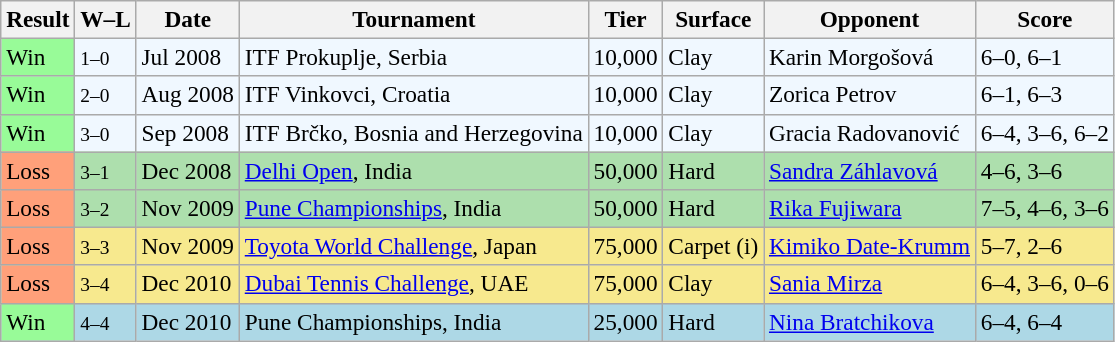<table class="sortable wikitable" style=font-size:97%>
<tr>
<th>Result</th>
<th>W–L</th>
<th>Date</th>
<th>Tournament</th>
<th>Tier</th>
<th>Surface</th>
<th>Opponent</th>
<th class="unsortable">Score</th>
</tr>
<tr style="background:#f0f8ff;">
<td style="background:#98fb98;">Win</td>
<td><small>1–0</small></td>
<td>Jul 2008</td>
<td>ITF Prokuplje, Serbia</td>
<td>10,000</td>
<td>Clay</td>
<td> Karin Morgošová</td>
<td>6–0, 6–1</td>
</tr>
<tr style="background:#f0f8ff;">
<td style="background:#98fb98;">Win</td>
<td><small>2–0</small></td>
<td>Aug 2008</td>
<td>ITF Vinkovci, Croatia</td>
<td>10,000</td>
<td>Clay</td>
<td> Zorica Petrov</td>
<td>6–1, 6–3</td>
</tr>
<tr style="background:#f0f8ff;">
<td style="background:#98fb98;">Win</td>
<td><small>3–0</small></td>
<td>Sep 2008</td>
<td>ITF Brčko, Bosnia and Herzegovina</td>
<td>10,000</td>
<td>Clay</td>
<td> Gracia Radovanović</td>
<td>6–4, 3–6, 6–2</td>
</tr>
<tr style="background:#addfad;">
<td style="background:#ffa07a;">Loss</td>
<td><small>3–1</small></td>
<td>Dec 2008</td>
<td><a href='#'>Delhi Open</a>, India</td>
<td>50,000</td>
<td>Hard</td>
<td> <a href='#'>Sandra Záhlavová</a></td>
<td>4–6, 3–6</td>
</tr>
<tr style="background:#addfad;">
<td style="background:#ffa07a;">Loss</td>
<td><small>3–2</small></td>
<td>Nov 2009</td>
<td><a href='#'>Pune Championships</a>, India</td>
<td>50,000</td>
<td>Hard</td>
<td> <a href='#'>Rika Fujiwara</a></td>
<td>7–5, 4–6, 3–6</td>
</tr>
<tr style="background:#f7e98e;">
<td style="background:#ffa07a;">Loss</td>
<td><small>3–3</small></td>
<td>Nov 2009</td>
<td><a href='#'>Toyota World Challenge</a>, Japan</td>
<td>75,000</td>
<td>Carpet (i)</td>
<td> <a href='#'>Kimiko Date-Krumm</a></td>
<td>5–7, 2–6</td>
</tr>
<tr style="background:#f7e98e;">
<td style="background:#ffa07a;">Loss</td>
<td><small>3–4</small></td>
<td>Dec 2010</td>
<td><a href='#'>Dubai Tennis Challenge</a>, UAE</td>
<td>75,000</td>
<td>Clay</td>
<td> <a href='#'>Sania Mirza</a></td>
<td>6–4, 3–6, 0–6</td>
</tr>
<tr style="background:lightblue;">
<td style="background:#98fb98;">Win</td>
<td><small>4–4</small></td>
<td>Dec 2010</td>
<td>Pune Championships, India</td>
<td>25,000</td>
<td>Hard</td>
<td> <a href='#'>Nina Bratchikova</a></td>
<td>6–4, 6–4</td>
</tr>
</table>
